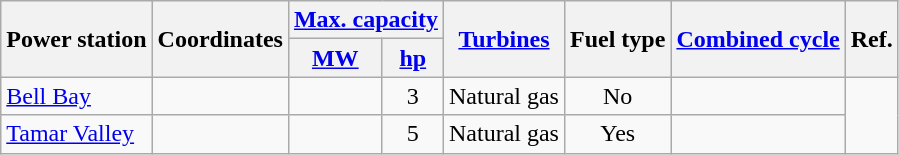<table class="wikitable sortable" style="text-align: center">
<tr>
<th scope="col" rowspan=2>Power station</th>
<th scope="col" rowspan=2>Coordinates</th>
<th scope="col" colspan=2><a href='#'>Max. capacity</a></th>
<th scope="col" rowspan=2><a href='#'>Turbines</a></th>
<th scope="col" rowspan=2>Fuel type</th>
<th scope="col" rowspan=2><a href='#'>Combined cycle</a></th>
<th scope="col" rowspan=2>Ref.</th>
</tr>
<tr>
<th scope="col"><a href='#'>MW</a></th>
<th scope="col"><a href='#'>hp</a></th>
</tr>
<tr>
<td align="left"><a href='#'>Bell Bay</a></td>
<td></td>
<td></td>
<td>3</td>
<td>Natural gas</td>
<td>No</td>
<td></td>
</tr>
<tr>
<td align="left"><a href='#'>Tamar Valley</a></td>
<td></td>
<td></td>
<td>5</td>
<td>Natural gas</td>
<td>Yes</td>
<td></td>
</tr>
</table>
